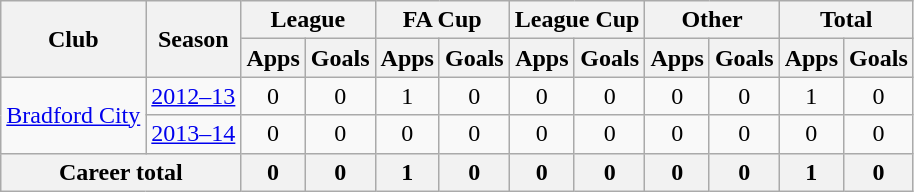<table class="wikitable" style="text-align: center;">
<tr>
<th rowspan="2">Club</th>
<th rowspan="2">Season</th>
<th colspan="2">League</th>
<th colspan="2">FA Cup</th>
<th colspan="2">League Cup</th>
<th colspan="2">Other</th>
<th colspan="2">Total</th>
</tr>
<tr>
<th>Apps</th>
<th>Goals</th>
<th>Apps</th>
<th>Goals</th>
<th>Apps</th>
<th>Goals</th>
<th>Apps</th>
<th>Goals</th>
<th>Apps</th>
<th>Goals</th>
</tr>
<tr>
<td rowspan="2" valign="center"><a href='#'>Bradford City</a></td>
<td><a href='#'>2012–13</a></td>
<td>0</td>
<td>0</td>
<td>1</td>
<td>0</td>
<td>0</td>
<td>0</td>
<td>0</td>
<td>0</td>
<td>1</td>
<td>0</td>
</tr>
<tr>
<td><a href='#'>2013–14</a></td>
<td>0</td>
<td>0</td>
<td>0</td>
<td>0</td>
<td>0</td>
<td>0</td>
<td>0</td>
<td>0</td>
<td>0</td>
<td>0</td>
</tr>
<tr>
<th colspan="2">Career total</th>
<th>0</th>
<th>0</th>
<th>1</th>
<th>0</th>
<th>0</th>
<th>0</th>
<th>0</th>
<th>0</th>
<th>1</th>
<th>0</th>
</tr>
</table>
